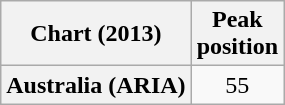<table class="wikitable plainrowheaders">
<tr>
<th>Chart (2013)</th>
<th>Peak<br>position</th>
</tr>
<tr>
<th scope="row">Australia (ARIA)</th>
<td align="center">55</td>
</tr>
</table>
